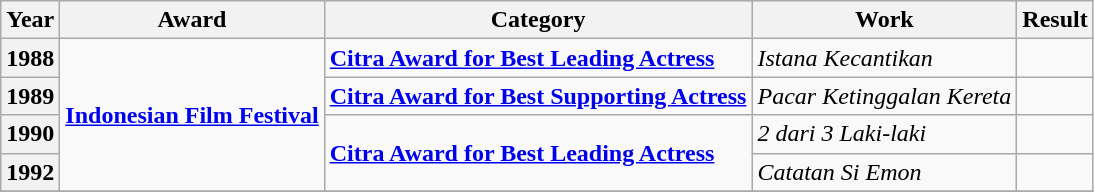<table class="wikitable sortable">
<tr>
<th>Year</th>
<th>Award</th>
<th>Category</th>
<th>Work</th>
<th>Result</th>
</tr>
<tr>
<th>1988</th>
<td rowspan="4"><strong><a href='#'>Indonesian Film Festival</a></strong></td>
<td><strong><a href='#'>Citra Award for Best Leading Actress</a></strong></td>
<td><em>Istana Kecantikan</em></td>
<td></td>
</tr>
<tr>
<th>1989</th>
<td><strong><a href='#'>Citra Award for Best Supporting Actress</a></strong></td>
<td><em>Pacar Ketinggalan Kereta</em></td>
<td></td>
</tr>
<tr>
<th>1990</th>
<td rowspan="2"><strong><a href='#'>Citra Award for Best Leading Actress</a></strong></td>
<td><em>2 dari 3 Laki-laki</em></td>
<td></td>
</tr>
<tr>
<th>1992</th>
<td><em>Catatan Si Emon</em></td>
<td></td>
</tr>
<tr>
</tr>
</table>
